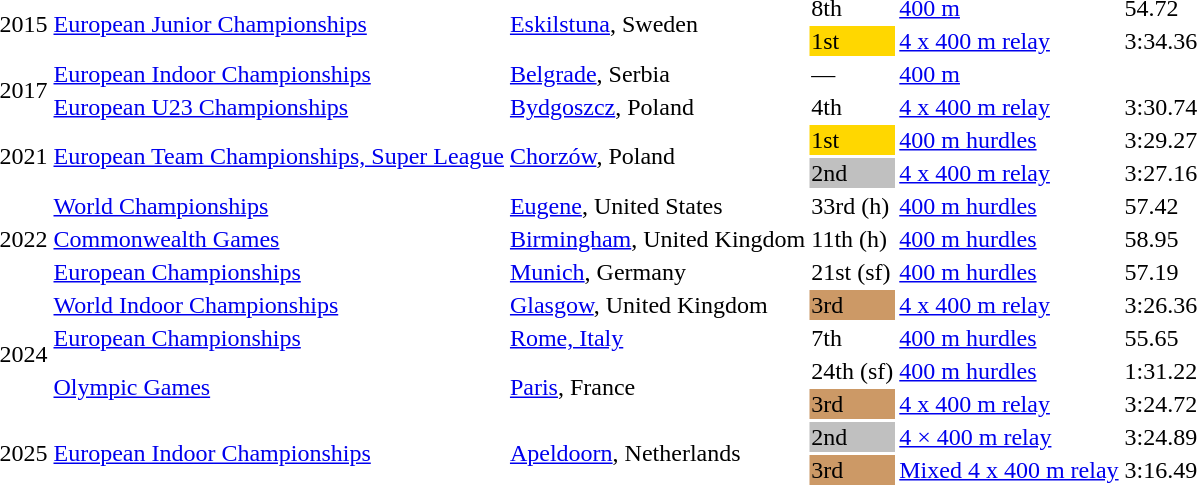<table>
<tr>
<td rowspan=2>2015</td>
<td rowspan=2><a href='#'>European Junior Championships</a></td>
<td rowspan=2><a href='#'>Eskilstuna</a>, Sweden</td>
<td>8th</td>
<td><a href='#'>400 m</a></td>
<td>54.72</td>
</tr>
<tr>
<td bgcolor=gold>1st</td>
<td><a href='#'>4 x 400 m relay</a></td>
<td>3:34.36</td>
</tr>
<tr>
<td rowspan=2>2017</td>
<td><a href='#'>European Indoor Championships</a></td>
<td><a href='#'>Belgrade</a>, Serbia</td>
<td>—</td>
<td><a href='#'>400 m</a> </td>
<td></td>
</tr>
<tr>
<td><a href='#'>European U23 Championships</a></td>
<td><a href='#'>Bydgoszcz</a>, Poland</td>
<td>4th</td>
<td><a href='#'>4 x 400 m relay</a></td>
<td>3:30.74</td>
</tr>
<tr>
<td rowspan=2>2021</td>
<td rowspan=2><a href='#'>European Team Championships, Super League</a></td>
<td rowspan=2><a href='#'>Chorzów</a>, Poland</td>
<td bgcolor=gold>1st</td>
<td><a href='#'>400 m hurdles</a></td>
<td>3:29.27</td>
</tr>
<tr>
<td bgcolor=silver>2nd</td>
<td><a href='#'>4 x 400 m relay</a></td>
<td>3:27.16</td>
</tr>
<tr>
<td rowspan=3>2022</td>
<td><a href='#'>World Championships</a></td>
<td><a href='#'>Eugene</a>, United States</td>
<td>33rd (h)</td>
<td><a href='#'>400 m hurdles</a></td>
<td>57.42</td>
</tr>
<tr>
<td><a href='#'>Commonwealth Games</a></td>
<td><a href='#'>Birmingham</a>, United Kingdom</td>
<td>11th (h)</td>
<td><a href='#'>400 m hurdles</a></td>
<td>58.95</td>
</tr>
<tr>
<td><a href='#'>European Championships</a></td>
<td><a href='#'>Munich</a>, Germany</td>
<td>21st (sf)</td>
<td><a href='#'>400 m hurdles</a></td>
<td>57.19</td>
</tr>
<tr>
<td rowspan=4>2024</td>
<td><a href='#'>World Indoor Championships</a></td>
<td><a href='#'>Glasgow</a>, United Kingdom</td>
<td bgcolor=cc9966>3rd</td>
<td><a href='#'>4 x 400 m relay</a></td>
<td>3:26.36</td>
</tr>
<tr>
<td rowspan=1><a href='#'>European Championships</a></td>
<td><a href='#'>Rome, Italy</a></td>
<td>7th</td>
<td><a href='#'>400 m hurdles</a></td>
<td>55.65</td>
</tr>
<tr>
<td rowspan=2><a href='#'>Olympic Games</a></td>
<td rowspan=2><a href='#'>Paris</a>, France</td>
<td>24th (sf) </td>
<td><a href='#'>400 m hurdles</a></td>
<td>1:31.22</td>
</tr>
<tr>
<td bgcolor=cc9966>3rd</td>
<td><a href='#'>4 x 400 m relay</a></td>
<td>3:24.72</td>
</tr>
<tr>
<td rowspan=2>2025</td>
<td rowspan=2><a href='#'>European Indoor Championships</a></td>
<td rowspan=2><a href='#'>Apeldoorn</a>, Netherlands</td>
<td bgcolor=silver>2nd</td>
<td><a href='#'>4 × 400 m relay</a></td>
<td>3:24.89</td>
</tr>
<tr>
<td bgcolor=cc9966>3rd</td>
<td><a href='#'>Mixed 4 x 400 m relay</a></td>
<td>3:16.49</td>
</tr>
</table>
